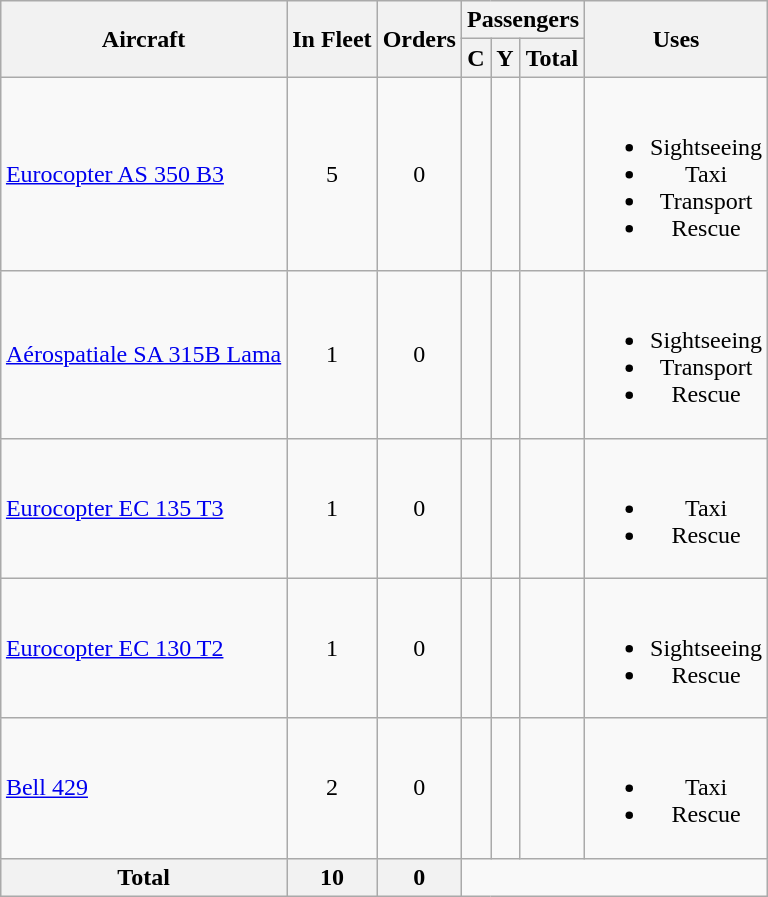<table class="wikitable" style="margin:1em auto; border-collapse:collapse; text-align: center">
<tr>
<th rowspan=2>Aircraft</th>
<th rowspan=2>In Fleet</th>
<th rowspan=2>Orders</th>
<th colspan=3>Passengers</th>
<th rowspan=2>Uses</th>
</tr>
<tr>
<th><abbr>C</abbr></th>
<th><abbr>Y</abbr></th>
<th>Total</th>
</tr>
<tr>
<td align=left><a href='#'>Eurocopter AS 350 B3</a></td>
<td>5</td>
<td>0</td>
<td></td>
<td></td>
<td></td>
<td><br><ul><li>Sightseeing</li><li>Taxi</li><li>Transport</li><li>Rescue</li></ul></td>
</tr>
<tr>
<td align=left><a href='#'>Aérospatiale SA 315B Lama</a></td>
<td>1</td>
<td>0</td>
<td></td>
<td></td>
<td></td>
<td><br><ul><li>Sightseeing</li><li>Transport</li><li>Rescue</li></ul></td>
</tr>
<tr>
<td align=left><a href='#'>Eurocopter EC 135 T3</a></td>
<td>1</td>
<td>0</td>
<td></td>
<td></td>
<td></td>
<td><br><ul><li>Taxi</li><li>Rescue</li></ul></td>
</tr>
<tr>
<td align=left><a href='#'>Eurocopter EC 130 T2</a></td>
<td>1</td>
<td>0</td>
<td></td>
<td></td>
<td></td>
<td><br><ul><li>Sightseeing</li><li>Rescue</li></ul></td>
</tr>
<tr>
<td align=left><a href='#'>Bell 429</a></td>
<td>2</td>
<td>0</td>
<td></td>
<td></td>
<td></td>
<td><br><ul><li>Taxi</li><li>Rescue</li></ul></td>
</tr>
<tr>
<th>Total</th>
<th>10</th>
<th>0</th>
<td colspan="10"></td>
</tr>
</table>
